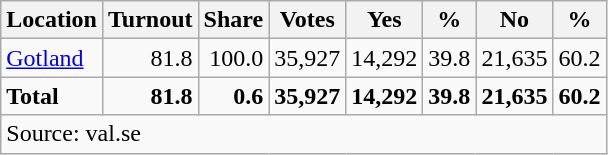<table class="wikitable sortable" style=text-align:right>
<tr>
<th>Location</th>
<th>Turnout</th>
<th>Share</th>
<th>Votes</th>
<th>Yes</th>
<th>%</th>
<th>No</th>
<th>%</th>
</tr>
<tr>
<td align=left><a href='#'>Gotland</a></td>
<td>81.8</td>
<td>100.0</td>
<td>35,927</td>
<td>14,292</td>
<td>39.8</td>
<td>21,635</td>
<td>60.2</td>
</tr>
<tr>
<td align=left><strong>Total</strong></td>
<td><strong>81.8</strong></td>
<td><strong>0.6</strong></td>
<td><strong>35,927</strong></td>
<td><strong>14,292</strong></td>
<td><strong>39.8</strong></td>
<td><strong>21,635</strong></td>
<td><strong>60.2</strong></td>
</tr>
<tr>
<td align=left colspan=8>Source: val.se </td>
</tr>
</table>
